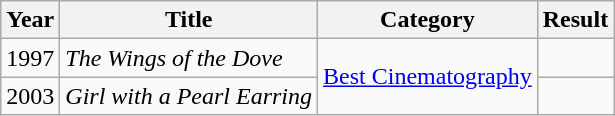<table class="wikitable">
<tr>
<th>Year</th>
<th>Title</th>
<th>Category</th>
<th>Result</th>
</tr>
<tr>
<td>1997</td>
<td><em>The Wings of the Dove</em></td>
<td rowspan=2><a href='#'>Best Cinematography</a></td>
<td></td>
</tr>
<tr>
<td>2003</td>
<td><em>Girl with a Pearl Earring</em></td>
<td></td>
</tr>
</table>
